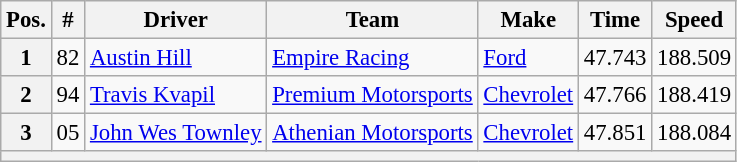<table class="wikitable" style="font-size:95%">
<tr>
<th>Pos.</th>
<th>#</th>
<th>Driver</th>
<th>Team</th>
<th>Make</th>
<th>Time</th>
<th>Speed</th>
</tr>
<tr>
<th>1</th>
<td>82</td>
<td><a href='#'>Austin Hill</a></td>
<td><a href='#'>Empire Racing</a></td>
<td><a href='#'>Ford</a></td>
<td>47.743</td>
<td>188.509</td>
</tr>
<tr>
<th>2</th>
<td>94</td>
<td><a href='#'>Travis Kvapil</a></td>
<td><a href='#'>Premium Motorsports</a></td>
<td><a href='#'>Chevrolet</a></td>
<td>47.766</td>
<td>188.419</td>
</tr>
<tr>
<th>3</th>
<td>05</td>
<td><a href='#'>John Wes Townley</a></td>
<td><a href='#'>Athenian Motorsports</a></td>
<td><a href='#'>Chevrolet</a></td>
<td>47.851</td>
<td>188.084</td>
</tr>
<tr>
<th colspan="7"></th>
</tr>
</table>
